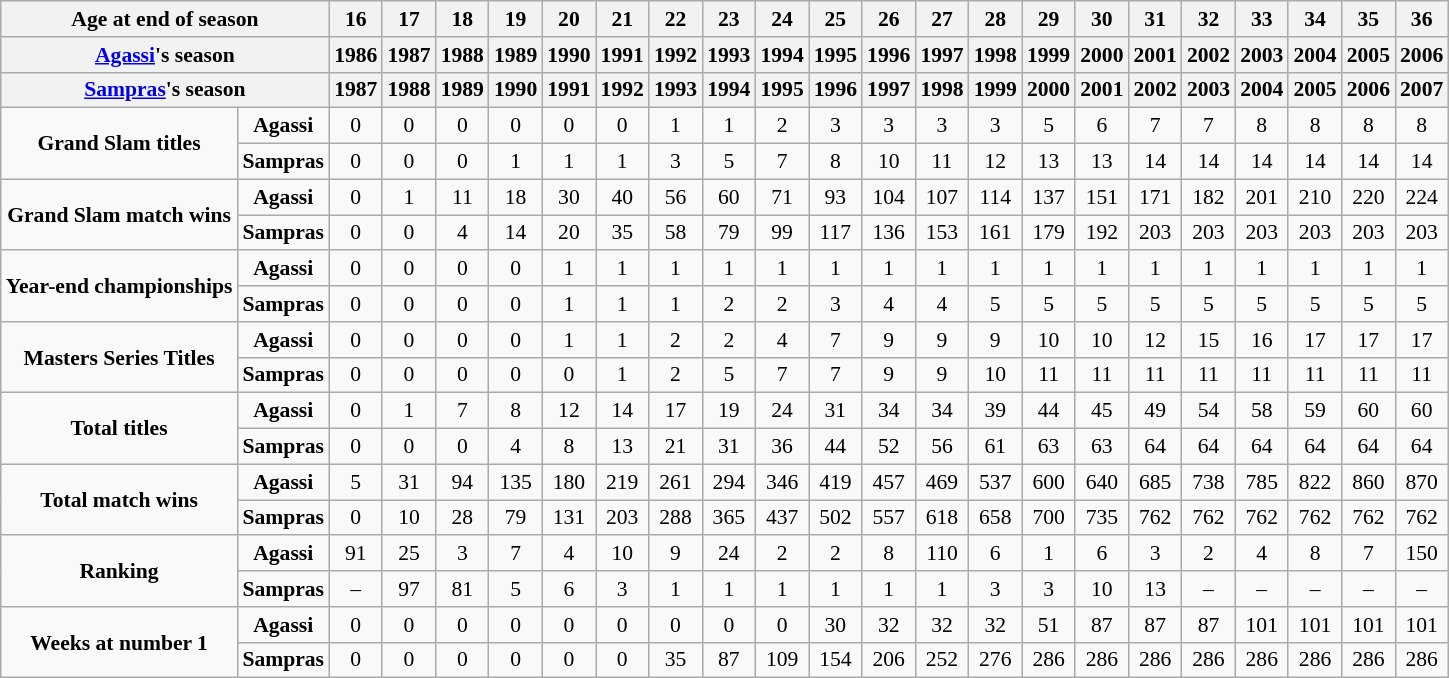<table class=wikitable style=text-align:center;font-size:90%>
<tr>
<th colspan=2>Age at end of season</th>
<th>16</th>
<th>17</th>
<th>18</th>
<th>19</th>
<th>20</th>
<th>21</th>
<th>22</th>
<th>23</th>
<th>24</th>
<th>25</th>
<th>26</th>
<th>27</th>
<th>28</th>
<th>29</th>
<th>30</th>
<th>31</th>
<th>32</th>
<th>33</th>
<th>34</th>
<th>35</th>
<th>36</th>
</tr>
<tr>
<th colspan=2> <a href='#'>Agassi</a>'s season</th>
<th>1986</th>
<th>1987</th>
<th>1988</th>
<th>1989</th>
<th>1990</th>
<th>1991</th>
<th>1992</th>
<th>1993</th>
<th>1994</th>
<th>1995</th>
<th>1996</th>
<th>1997</th>
<th>1998</th>
<th>1999</th>
<th>2000</th>
<th>2001</th>
<th>2002</th>
<th>2003</th>
<th>2004</th>
<th>2005</th>
<th>2006</th>
</tr>
<tr>
<th colspan=2> <a href='#'>Sampras</a>'s season</th>
<th>1987</th>
<th>1988</th>
<th>1989</th>
<th>1990</th>
<th>1991</th>
<th>1992</th>
<th>1993</th>
<th>1994</th>
<th>1995</th>
<th>1996</th>
<th>1997</th>
<th>1998</th>
<th>1999</th>
<th>2000</th>
<th>2001</th>
<th>2002</th>
<th>2003</th>
<th>2004</th>
<th>2005</th>
<th>2006</th>
<th>2007</th>
</tr>
<tr>
<td rowspan=2><strong>Grand Slam titles</strong></td>
<td><strong>Agassi</strong></td>
<td>0</td>
<td>0</td>
<td>0</td>
<td>0</td>
<td>0</td>
<td>0</td>
<td>1</td>
<td>1</td>
<td>2</td>
<td>3</td>
<td>3</td>
<td>3</td>
<td>3</td>
<td>5</td>
<td>6</td>
<td>7</td>
<td>7</td>
<td>8</td>
<td>8</td>
<td>8</td>
<td>8</td>
</tr>
<tr>
<td><strong>Sampras</strong></td>
<td>0</td>
<td>0</td>
<td>0</td>
<td>1</td>
<td>1</td>
<td>1</td>
<td>3</td>
<td>5</td>
<td>7</td>
<td>8</td>
<td>10</td>
<td>11</td>
<td>12</td>
<td>13</td>
<td>13</td>
<td>14</td>
<td>14</td>
<td>14</td>
<td>14</td>
<td>14</td>
<td>14</td>
</tr>
<tr>
<td rowspan=2><strong>Grand Slam match wins</strong></td>
<td><strong>Agassi</strong></td>
<td>0</td>
<td>1</td>
<td>11</td>
<td>18</td>
<td>30</td>
<td>40</td>
<td>56</td>
<td>60</td>
<td>71</td>
<td>93</td>
<td>104</td>
<td>107</td>
<td>114</td>
<td>137</td>
<td>151</td>
<td>171</td>
<td>182</td>
<td>201</td>
<td>210</td>
<td>220</td>
<td>224</td>
</tr>
<tr>
<td><strong>Sampras</strong></td>
<td>0</td>
<td>0</td>
<td>4</td>
<td>14</td>
<td>20</td>
<td>35</td>
<td>58</td>
<td>79</td>
<td>99</td>
<td>117</td>
<td>136</td>
<td>153</td>
<td>161</td>
<td>179</td>
<td>192</td>
<td>203</td>
<td>203</td>
<td>203</td>
<td>203</td>
<td>203</td>
<td>203</td>
</tr>
<tr>
<td rowspan=2><strong>Year-end championships</strong></td>
<td><strong>Agassi</strong></td>
<td>0</td>
<td>0</td>
<td>0</td>
<td>0</td>
<td>1</td>
<td>1</td>
<td>1</td>
<td>1</td>
<td>1</td>
<td>1</td>
<td>1</td>
<td>1</td>
<td>1</td>
<td>1</td>
<td>1</td>
<td>1</td>
<td>1</td>
<td>1</td>
<td>1</td>
<td>1</td>
<td>1</td>
</tr>
<tr>
<td><strong>Sampras</strong></td>
<td>0</td>
<td>0</td>
<td>0</td>
<td>0</td>
<td>1</td>
<td>1</td>
<td>1</td>
<td>2</td>
<td>2</td>
<td>3</td>
<td>4</td>
<td>4</td>
<td>5</td>
<td>5</td>
<td>5</td>
<td>5</td>
<td>5</td>
<td>5</td>
<td>5</td>
<td>5</td>
<td>5</td>
</tr>
<tr>
<td rowspan=2><strong>Masters Series Titles</strong></td>
<td><strong>Agassi</strong></td>
<td>0</td>
<td>0</td>
<td>0</td>
<td>0</td>
<td>1</td>
<td>1</td>
<td>2</td>
<td>2</td>
<td>4</td>
<td>7</td>
<td>9</td>
<td>9</td>
<td>9</td>
<td>10</td>
<td>10</td>
<td>12</td>
<td>15</td>
<td>16</td>
<td>17</td>
<td>17</td>
<td>17</td>
</tr>
<tr>
<td><strong>Sampras</strong></td>
<td>0</td>
<td>0</td>
<td>0</td>
<td>0</td>
<td>0</td>
<td>1</td>
<td>2</td>
<td>5</td>
<td>7</td>
<td>7</td>
<td>9</td>
<td>9</td>
<td>10</td>
<td>11</td>
<td>11</td>
<td>11</td>
<td>11</td>
<td>11</td>
<td>11</td>
<td>11</td>
<td>11</td>
</tr>
<tr>
<td rowspan=2><strong>Total titles</strong></td>
<td><strong>Agassi</strong></td>
<td>0</td>
<td>1</td>
<td>7</td>
<td>8</td>
<td>12</td>
<td>14</td>
<td>17</td>
<td>19</td>
<td>24</td>
<td>31</td>
<td>34</td>
<td>34</td>
<td>39</td>
<td>44</td>
<td>45</td>
<td>49</td>
<td>54</td>
<td>58</td>
<td>59</td>
<td>60</td>
<td>60</td>
</tr>
<tr>
<td><strong>Sampras</strong></td>
<td>0</td>
<td>0</td>
<td>0</td>
<td>4</td>
<td>8</td>
<td>13</td>
<td>21</td>
<td>31</td>
<td>36</td>
<td>44</td>
<td>52</td>
<td>56</td>
<td>61</td>
<td>63</td>
<td>63</td>
<td>64</td>
<td>64</td>
<td>64</td>
<td>64</td>
<td>64</td>
<td>64</td>
</tr>
<tr>
<td rowspan=2><strong>Total match wins</strong></td>
<td><strong>Agassi</strong></td>
<td>5</td>
<td>31</td>
<td>94</td>
<td>135</td>
<td>180</td>
<td>219</td>
<td>261</td>
<td>294</td>
<td>346</td>
<td>419</td>
<td>457</td>
<td>469</td>
<td>537</td>
<td>600</td>
<td>640</td>
<td>685</td>
<td>738</td>
<td>785</td>
<td>822</td>
<td>860</td>
<td>870</td>
</tr>
<tr>
<td><strong>Sampras</strong></td>
<td>0</td>
<td>10</td>
<td>28</td>
<td>79</td>
<td>131</td>
<td>203</td>
<td>288</td>
<td>365</td>
<td>437</td>
<td>502</td>
<td>557</td>
<td>618</td>
<td>658</td>
<td>700</td>
<td>735</td>
<td>762</td>
<td>762</td>
<td>762</td>
<td>762</td>
<td>762</td>
<td>762</td>
</tr>
<tr>
<td rowspan=2><strong>Ranking</strong></td>
<td><strong>Agassi</strong></td>
<td>91</td>
<td>25</td>
<td>3</td>
<td>7</td>
<td>4</td>
<td>10</td>
<td>9</td>
<td>24</td>
<td>2</td>
<td>2</td>
<td>8</td>
<td>110</td>
<td>6</td>
<td>1</td>
<td>6</td>
<td>3</td>
<td>2</td>
<td>4</td>
<td>8</td>
<td>7</td>
<td>150</td>
</tr>
<tr>
<td><strong>Sampras</strong></td>
<td>–</td>
<td>97</td>
<td>81</td>
<td>5</td>
<td>6</td>
<td>3</td>
<td>1</td>
<td>1</td>
<td>1</td>
<td>1</td>
<td>1</td>
<td>1</td>
<td>3</td>
<td>3</td>
<td>10</td>
<td>13</td>
<td>–</td>
<td>–</td>
<td>–</td>
<td>–</td>
<td>–</td>
</tr>
<tr>
<td rowspan=2><strong>Weeks at number 1</strong></td>
<td><strong>Agassi</strong></td>
<td>0</td>
<td>0</td>
<td>0</td>
<td>0</td>
<td>0</td>
<td>0</td>
<td>0</td>
<td>0</td>
<td>0</td>
<td>30</td>
<td>32</td>
<td>32</td>
<td>32</td>
<td>51</td>
<td>87</td>
<td>87</td>
<td>87</td>
<td>101</td>
<td>101</td>
<td>101</td>
<td>101</td>
</tr>
<tr>
<td><strong>Sampras</strong></td>
<td>0</td>
<td>0</td>
<td>0</td>
<td>0</td>
<td>0</td>
<td>0</td>
<td>35</td>
<td>87</td>
<td>109</td>
<td>154</td>
<td>206</td>
<td>252</td>
<td>276</td>
<td>286</td>
<td>286</td>
<td>286</td>
<td>286</td>
<td>286</td>
<td>286</td>
<td>286</td>
<td>286</td>
</tr>
</table>
